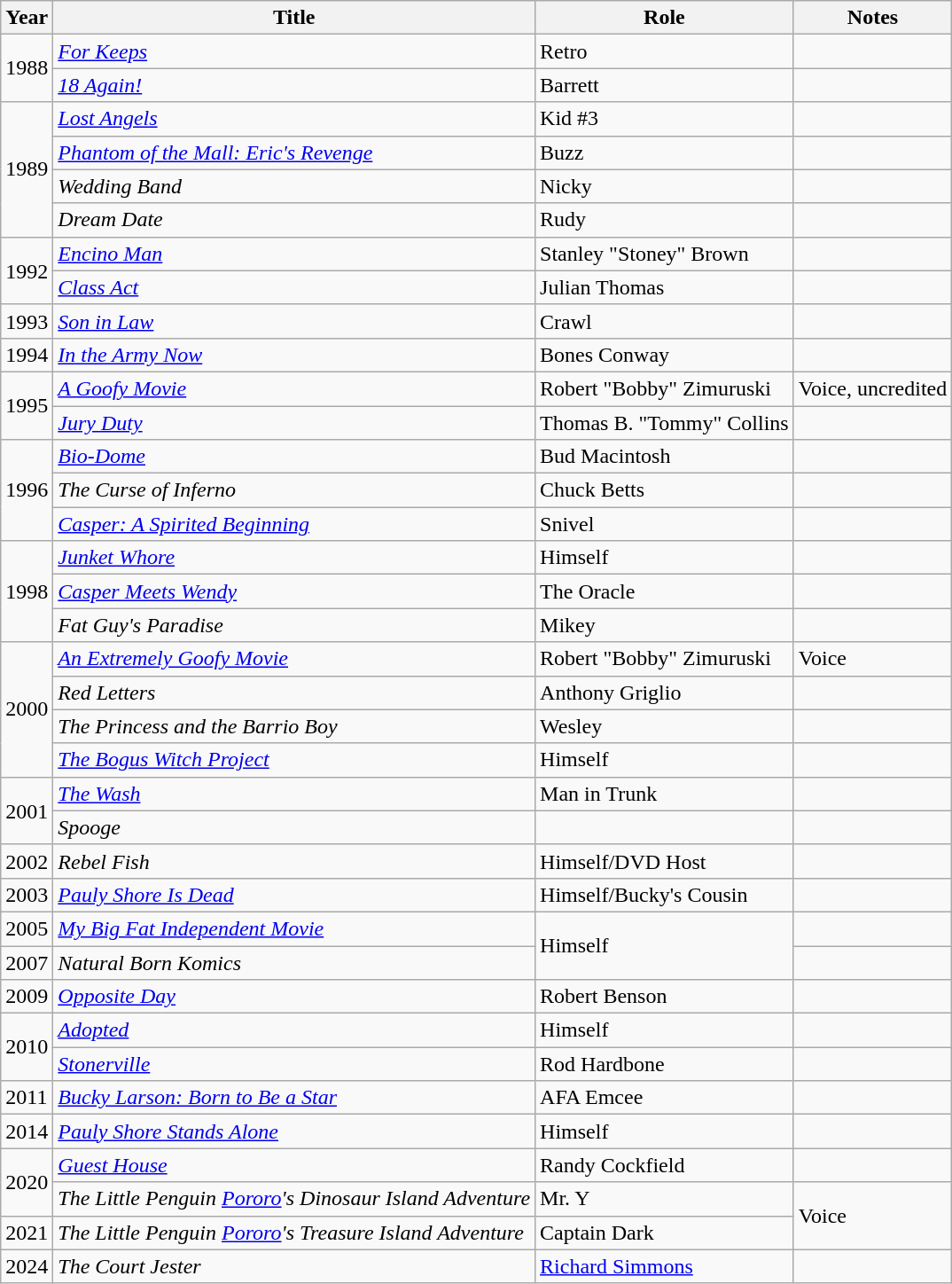<table class="wikitable sortable">
<tr>
<th>Year</th>
<th>Title</th>
<th>Role</th>
<th>Notes</th>
</tr>
<tr>
<td rowspan="2">1988</td>
<td><em><a href='#'>For Keeps</a></em></td>
<td>Retro</td>
<td></td>
</tr>
<tr>
<td><em><a href='#'>18 Again!</a></em></td>
<td>Barrett</td>
<td></td>
</tr>
<tr>
<td rowspan="4">1989</td>
<td><em><a href='#'>Lost Angels</a></em></td>
<td>Kid #3</td>
<td></td>
</tr>
<tr>
<td><em><a href='#'>Phantom of the Mall: Eric's Revenge</a></em></td>
<td>Buzz</td>
<td></td>
</tr>
<tr>
<td><em>Wedding Band</em></td>
<td>Nicky</td>
<td></td>
</tr>
<tr>
<td><em>Dream Date</em></td>
<td>Rudy</td>
<td></td>
</tr>
<tr>
<td rowspan="2">1992</td>
<td><em><a href='#'>Encino Man</a></em></td>
<td>Stanley "Stoney" Brown</td>
<td></td>
</tr>
<tr>
<td><em><a href='#'>Class Act</a></em></td>
<td>Julian Thomas</td>
<td></td>
</tr>
<tr>
<td rowspan="1">1993</td>
<td><em><a href='#'>Son in Law</a></em></td>
<td>Crawl</td>
<td></td>
</tr>
<tr>
<td>1994</td>
<td><em><a href='#'>In the Army Now</a></em></td>
<td>Bones Conway</td>
<td></td>
</tr>
<tr>
<td rowspan="2">1995</td>
<td><em><a href='#'>A Goofy Movie</a></em></td>
<td>Robert "Bobby" Zimuruski</td>
<td>Voice, uncredited</td>
</tr>
<tr>
<td><em><a href='#'>Jury Duty</a></em></td>
<td>Thomas B. "Tommy" Collins</td>
<td></td>
</tr>
<tr>
<td rowspan="3">1996</td>
<td><em><a href='#'>Bio-Dome</a></em></td>
<td>Bud Macintosh</td>
<td></td>
</tr>
<tr>
<td><em>The Curse of Inferno</em></td>
<td>Chuck Betts</td>
<td></td>
</tr>
<tr>
<td><em><a href='#'>Casper: A Spirited Beginning</a></em></td>
<td>Snivel</td>
<td></td>
</tr>
<tr>
<td rowspan="3">1998</td>
<td><em><a href='#'>Junket Whore</a></em></td>
<td>Himself</td>
<td></td>
</tr>
<tr>
<td><em><a href='#'>Casper Meets Wendy</a></em></td>
<td>The Oracle</td>
<td></td>
</tr>
<tr>
<td><em>Fat Guy's Paradise</em></td>
<td>Mikey</td>
<td></td>
</tr>
<tr>
<td rowspan="4">2000</td>
<td><em><a href='#'>An Extremely Goofy Movie</a></em></td>
<td>Robert "Bobby" Zimuruski</td>
<td>Voice</td>
</tr>
<tr>
<td><em>Red Letters</em></td>
<td>Anthony Griglio</td>
<td></td>
</tr>
<tr>
<td><em>The Princess and the Barrio Boy</em></td>
<td>Wesley</td>
<td></td>
</tr>
<tr>
<td><em><a href='#'>The Bogus Witch Project</a></em></td>
<td>Himself</td>
<td></td>
</tr>
<tr>
<td rowspan="2">2001</td>
<td><em><a href='#'>The Wash</a></em></td>
<td>Man in Trunk</td>
<td></td>
</tr>
<tr>
<td><em>Spooge</em></td>
<td></td>
<td></td>
</tr>
<tr>
<td>2002</td>
<td><em>Rebel Fish</em></td>
<td>Himself/DVD Host</td>
<td></td>
</tr>
<tr>
<td>2003</td>
<td><em><a href='#'>Pauly Shore Is Dead</a></em></td>
<td>Himself/Bucky's Cousin</td>
<td></td>
</tr>
<tr>
<td>2005</td>
<td><em><a href='#'>My Big Fat Independent Movie</a></em></td>
<td rowspan="2">Himself</td>
<td></td>
</tr>
<tr>
<td>2007</td>
<td><em>Natural Born Komics</em></td>
<td></td>
</tr>
<tr>
<td>2009</td>
<td><em><a href='#'>Opposite Day</a></em></td>
<td>Robert Benson</td>
<td></td>
</tr>
<tr>
<td rowspan="2">2010</td>
<td><em><a href='#'>Adopted</a></em></td>
<td>Himself</td>
<td></td>
</tr>
<tr>
<td><em><a href='#'>Stonerville</a></em></td>
<td>Rod Hardbone</td>
<td></td>
</tr>
<tr>
<td rowspan="1">2011</td>
<td><em><a href='#'>Bucky Larson: Born to Be a Star</a></em></td>
<td>AFA Emcee</td>
</tr>
<tr>
<td>2014</td>
<td><em><a href='#'>Pauly Shore Stands Alone</a></em></td>
<td>Himself</td>
<td></td>
</tr>
<tr>
<td rowspan="2">2020</td>
<td><em><a href='#'>Guest House</a></em></td>
<td>Randy Cockfield</td>
<td></td>
</tr>
<tr>
<td><em>The Little Penguin <a href='#'>Pororo</a>'s Dinosaur Island Adventure</em></td>
<td>Mr. Y</td>
<td rowspan="2">Voice</td>
</tr>
<tr>
<td>2021</td>
<td><em>The Little Penguin <a href='#'>Pororo</a>'s Treasure Island Adventure</em></td>
<td>Captain Dark</td>
</tr>
<tr>
<td>2024</td>
<td><em>The Court Jester</em></td>
<td><a href='#'>Richard Simmons</a></td>
<td></td>
</tr>
</table>
